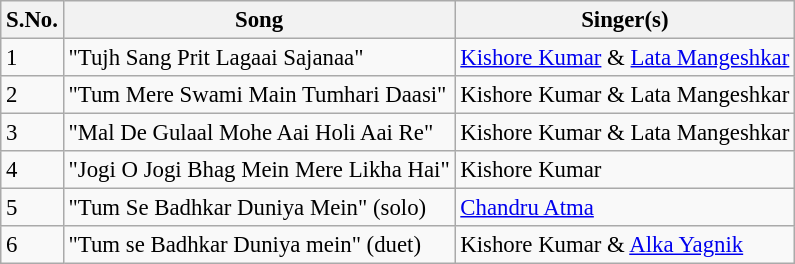<table class="wikitable" style="font-size:95%;">
<tr>
<th>S.No.</th>
<th>Song</th>
<th>Singer(s)</th>
</tr>
<tr>
<td>1</td>
<td>"Tujh Sang Prit Lagaai Sajanaa"</td>
<td><a href='#'>Kishore Kumar</a> & <a href='#'>Lata Mangeshkar</a></td>
</tr>
<tr>
<td>2</td>
<td>"Tum Mere Swami Main Tumhari Daasi"</td>
<td>Kishore Kumar & Lata Mangeshkar</td>
</tr>
<tr>
<td>3</td>
<td>"Mal De Gulaal Mohe Aai Holi Aai Re"</td>
<td>Kishore Kumar & Lata Mangeshkar</td>
</tr>
<tr>
<td>4</td>
<td>"Jogi O Jogi Bhag Mein Mere Likha Hai"</td>
<td>Kishore Kumar</td>
</tr>
<tr>
<td>5</td>
<td>"Tum Se Badhkar Duniya Mein" (solo)</td>
<td><a href='#'>Chandru Atma</a></td>
</tr>
<tr>
<td>6</td>
<td>"Tum se Badhkar Duniya mein" (duet)</td>
<td>Kishore Kumar & <a href='#'>Alka Yagnik</a></td>
</tr>
</table>
